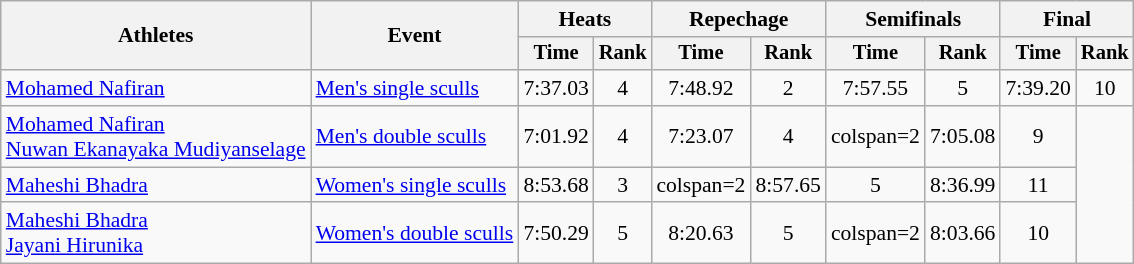<table class="wikitable" style="font-size:90%">
<tr>
<th rowspan="2">Athletes</th>
<th rowspan="2">Event</th>
<th colspan="2">Heats</th>
<th colspan="2">Repechage</th>
<th colspan="2">Semifinals</th>
<th colspan="2">Final</th>
</tr>
<tr style="font-size:95%">
<th>Time</th>
<th>Rank</th>
<th>Time</th>
<th>Rank</th>
<th>Time</th>
<th>Rank</th>
<th>Time</th>
<th>Rank</th>
</tr>
<tr align=center>
<td align=left><a href='#'>Mohamed Nafiran</a></td>
<td align=left><a href='#'>Men's single sculls</a></td>
<td>7:37.03</td>
<td>4 <strong></strong></td>
<td>7:48.92</td>
<td>2 <strong></strong></td>
<td>7:57.55</td>
<td>5 <strong></strong></td>
<td>7:39.20</td>
<td>10</td>
</tr>
<tr align=center>
<td align=left><a href='#'>Mohamed Nafiran</a><br><a href='#'>Nuwan Ekanayaka Mudiyanselage</a></td>
<td align=left><a href='#'>Men's double sculls</a></td>
<td>7:01.92</td>
<td>4 <strong></strong></td>
<td>7:23.07</td>
<td>4 <strong></strong></td>
<td>colspan=2 </td>
<td>7:05.08</td>
<td>9</td>
</tr>
<tr align=center>
<td align=left><a href='#'>Maheshi Bhadra</a></td>
<td align=left><a href='#'>Women's single sculls</a></td>
<td>8:53.68</td>
<td>3 <strong></strong></td>
<td>colspan=2 </td>
<td>8:57.65</td>
<td>5 <strong></strong></td>
<td>8:36.99</td>
<td>11</td>
</tr>
<tr align=center>
<td align=left><a href='#'>Maheshi Bhadra</a><br><a href='#'>Jayani Hirunika</a></td>
<td align=left><a href='#'>Women's double sculls</a></td>
<td>7:50.29</td>
<td>5 <strong></strong></td>
<td>8:20.63</td>
<td>5 <strong></strong></td>
<td>colspan=2 </td>
<td>8:03.66</td>
<td>10</td>
</tr>
</table>
